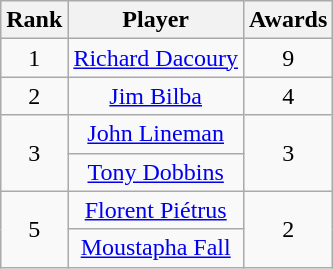<table class="wikitable" style="text-align:center;">
<tr>
<th>Rank</th>
<th>Player</th>
<th>Awards</th>
</tr>
<tr>
<td>1</td>
<td><a href='#'>Richard Dacoury</a></td>
<td>9</td>
</tr>
<tr>
<td>2</td>
<td><a href='#'>Jim Bilba</a></td>
<td>4</td>
</tr>
<tr>
<td rowspan="2">3</td>
<td><a href='#'>John Lineman</a></td>
<td rowspan="2">3</td>
</tr>
<tr>
<td><a href='#'>Tony Dobbins</a></td>
</tr>
<tr>
<td rowspan="2">5</td>
<td><a href='#'>Florent Piétrus</a></td>
<td rowspan="2">2</td>
</tr>
<tr>
<td><a href='#'>Moustapha Fall</a></td>
</tr>
</table>
